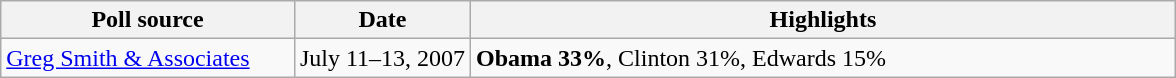<table class="wikitable sortable">
<tr>
<th width="25%">Poll source</th>
<th width="15%">Date</th>
<th width="60%">Highlights</th>
</tr>
<tr>
<td><a href='#'>Greg Smith & Associates</a></td>
<td>July 11–13, 2007</td>
<td><strong>Obama 33%</strong>, Clinton 31%, Edwards 15%</td>
</tr>
</table>
